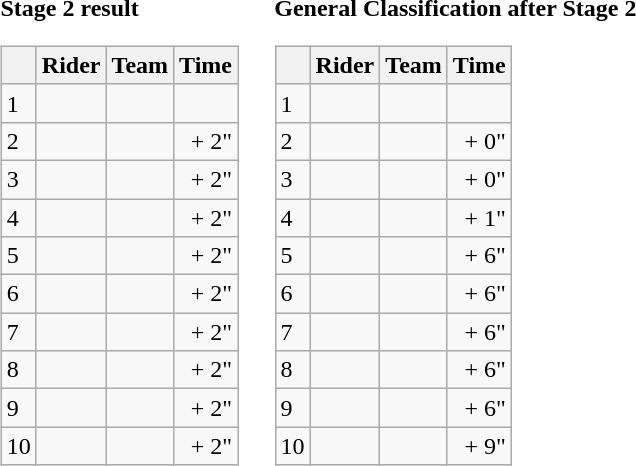<table>
<tr>
<td><strong>Stage 2 result</strong><br><table class="wikitable">
<tr>
<th></th>
<th>Rider</th>
<th>Team</th>
<th>Time</th>
</tr>
<tr>
<td>1</td>
<td></td>
<td></td>
<td align="right"></td>
</tr>
<tr>
<td>2</td>
<td></td>
<td></td>
<td align="right">+ 2"</td>
</tr>
<tr>
<td>3</td>
<td></td>
<td></td>
<td align="right">+ 2"</td>
</tr>
<tr>
<td>4</td>
<td></td>
<td></td>
<td align="right">+ 2"</td>
</tr>
<tr>
<td>5</td>
<td></td>
<td></td>
<td align="right">+ 2"</td>
</tr>
<tr>
<td>6</td>
<td></td>
<td></td>
<td align="right">+ 2"</td>
</tr>
<tr>
<td>7</td>
<td></td>
<td></td>
<td align="right">+ 2"</td>
</tr>
<tr>
<td>8</td>
<td></td>
<td></td>
<td align="right">+ 2"</td>
</tr>
<tr>
<td>9</td>
<td></td>
<td></td>
<td align="right">+ 2"</td>
</tr>
<tr>
<td>10</td>
<td> </td>
<td></td>
<td align="right">+ 2"</td>
</tr>
</table>
</td>
<td></td>
<td><strong>General Classification after Stage 2</strong><br><table class="wikitable">
<tr>
<th></th>
<th>Rider</th>
<th>Team</th>
<th>Time</th>
</tr>
<tr>
<td>1</td>
<td> </td>
<td></td>
<td align="right"></td>
</tr>
<tr>
<td>2</td>
<td></td>
<td></td>
<td align="right">+ 0"</td>
</tr>
<tr>
<td>3</td>
<td></td>
<td></td>
<td align="right">+ 0"</td>
</tr>
<tr>
<td>4</td>
<td></td>
<td></td>
<td align="right">+ 1"</td>
</tr>
<tr>
<td>5</td>
<td></td>
<td></td>
<td align="right">+ 6"</td>
</tr>
<tr>
<td>6</td>
<td></td>
<td></td>
<td align="right">+ 6"</td>
</tr>
<tr>
<td>7</td>
<td></td>
<td></td>
<td align="right">+ 6"</td>
</tr>
<tr>
<td>8</td>
<td></td>
<td></td>
<td align="right">+ 6"</td>
</tr>
<tr>
<td>9</td>
<td></td>
<td></td>
<td align="right">+ 6"</td>
</tr>
<tr>
<td>10</td>
<td></td>
<td></td>
<td align="right">+ 9"</td>
</tr>
</table>
</td>
</tr>
</table>
